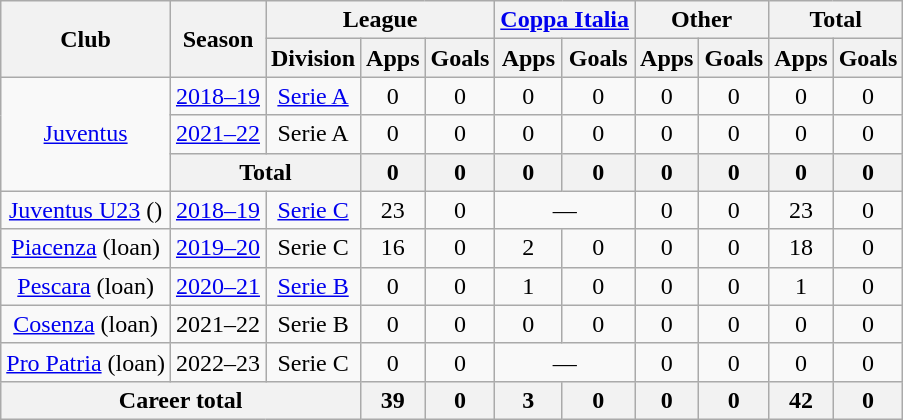<table class="wikitable" style="text-align:center">
<tr>
<th rowspan="2">Club</th>
<th rowspan="2">Season</th>
<th colspan="3">League</th>
<th colspan="2"><a href='#'>Coppa Italia</a></th>
<th colspan="2">Other</th>
<th colspan="2">Total</th>
</tr>
<tr>
<th>Division</th>
<th>Apps</th>
<th>Goals</th>
<th>Apps</th>
<th>Goals</th>
<th>Apps</th>
<th>Goals</th>
<th>Apps</th>
<th>Goals</th>
</tr>
<tr>
<td rowspan="3"><a href='#'>Juventus</a></td>
<td><a href='#'>2018–19</a></td>
<td><a href='#'>Serie A</a></td>
<td>0</td>
<td>0</td>
<td>0</td>
<td>0</td>
<td>0</td>
<td>0</td>
<td>0</td>
<td>0</td>
</tr>
<tr>
<td><a href='#'>2021–22</a></td>
<td>Serie A</td>
<td>0</td>
<td>0</td>
<td>0</td>
<td>0</td>
<td>0</td>
<td>0</td>
<td>0</td>
<td>0</td>
</tr>
<tr>
<th colspan="2">Total</th>
<th>0</th>
<th>0</th>
<th>0</th>
<th>0</th>
<th>0</th>
<th>0</th>
<th>0</th>
<th>0</th>
</tr>
<tr>
<td><a href='#'>Juventus U23</a> ()</td>
<td><a href='#'>2018–19</a></td>
<td><a href='#'>Serie C</a></td>
<td>23</td>
<td>0</td>
<td colspan="2">—</td>
<td>0</td>
<td>0</td>
<td>23</td>
<td>0</td>
</tr>
<tr>
<td><a href='#'>Piacenza</a> (loan)</td>
<td><a href='#'>2019–20</a></td>
<td>Serie C</td>
<td>16</td>
<td>0</td>
<td>2</td>
<td>0</td>
<td>0</td>
<td>0</td>
<td>18</td>
<td>0</td>
</tr>
<tr>
<td><a href='#'>Pescara</a> (loan)</td>
<td><a href='#'>2020–21</a></td>
<td><a href='#'>Serie B</a></td>
<td>0</td>
<td>0</td>
<td>1</td>
<td>0</td>
<td>0</td>
<td>0</td>
<td>1</td>
<td>0</td>
</tr>
<tr>
<td><a href='#'>Cosenza</a> (loan)</td>
<td>2021–22</td>
<td>Serie B</td>
<td>0</td>
<td>0</td>
<td>0</td>
<td>0</td>
<td>0</td>
<td>0</td>
<td>0</td>
<td>0</td>
</tr>
<tr>
<td><a href='#'>Pro Patria</a> (loan)</td>
<td>2022–23</td>
<td>Serie C</td>
<td>0</td>
<td>0</td>
<td colspan="2">—</td>
<td>0</td>
<td>0</td>
<td>0</td>
<td>0</td>
</tr>
<tr>
<th colspan="3">Career total</th>
<th>39</th>
<th>0</th>
<th>3</th>
<th>0</th>
<th>0</th>
<th>0</th>
<th>42</th>
<th>0</th>
</tr>
</table>
